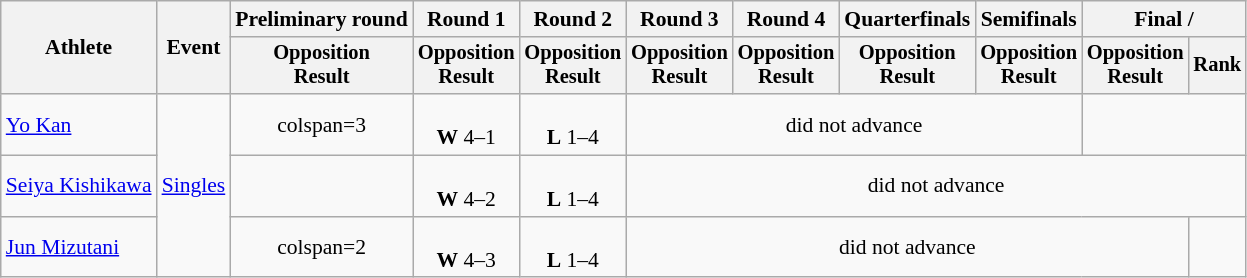<table class="wikitable" style="font-size:90%;">
<tr>
<th rowspan="2">Athlete</th>
<th rowspan="2">Event</th>
<th>Preliminary round</th>
<th>Round 1</th>
<th>Round 2</th>
<th>Round 3</th>
<th>Round 4</th>
<th>Quarterfinals</th>
<th>Semifinals</th>
<th colspan=2>Final / </th>
</tr>
<tr style="font-size:95%">
<th>Opposition<br>Result</th>
<th>Opposition<br>Result</th>
<th>Opposition<br>Result</th>
<th>Opposition<br>Result</th>
<th>Opposition<br>Result</th>
<th>Opposition<br>Result</th>
<th>Opposition<br>Result</th>
<th>Opposition<br>Result</th>
<th>Rank</th>
</tr>
<tr align=center>
<td align=left><a href='#'>Yo Kan</a></td>
<td align=left rowspan=3><a href='#'>Singles</a></td>
<td>colspan=3 </td>
<td><br><strong>W</strong> 4–1</td>
<td><br><strong>L</strong> 1–4</td>
<td colspan=4>did not advance</td>
</tr>
<tr align=center>
<td align=left><a href='#'>Seiya Kishikawa</a></td>
<td></td>
<td><br><strong>W</strong> 4–2</td>
<td><br><strong>L</strong> 1–4</td>
<td colspan=6>did not advance</td>
</tr>
<tr align=center>
<td align=left><a href='#'>Jun Mizutani</a></td>
<td>colspan=2 </td>
<td><br><strong>W</strong> 4–3</td>
<td><br><strong>L</strong> 1–4</td>
<td colspan=5>did not advance</td>
</tr>
</table>
